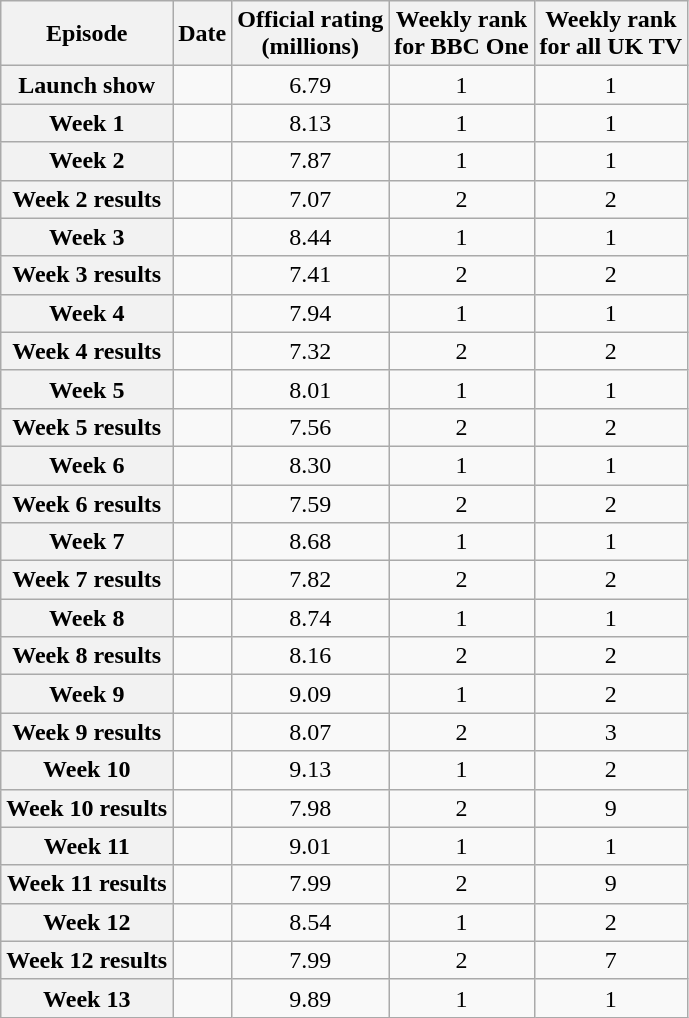<table class="wikitable sortable" style="text-align:center">
<tr>
<th scope="col">Episode</th>
<th scope="col">Date</th>
<th scope="col">Official rating<br>(millions)</th>
<th scope="col">Weekly rank<br>for BBC One</th>
<th scope="col">Weekly rank<br>for all UK TV</th>
</tr>
<tr>
<th scope="row">Launch show</th>
<td></td>
<td>6.79</td>
<td>1</td>
<td>1</td>
</tr>
<tr>
<th scope="row">Week 1</th>
<td></td>
<td>8.13</td>
<td>1</td>
<td>1</td>
</tr>
<tr>
<th scope="row">Week 2</th>
<td></td>
<td>7.87</td>
<td>1</td>
<td>1</td>
</tr>
<tr>
<th scope="row">Week 2 results</th>
<td></td>
<td>7.07</td>
<td>2</td>
<td>2</td>
</tr>
<tr>
<th scope="row">Week 3</th>
<td></td>
<td>8.44</td>
<td>1</td>
<td>1</td>
</tr>
<tr>
<th scope="row">Week 3 results</th>
<td></td>
<td>7.41</td>
<td>2</td>
<td>2</td>
</tr>
<tr>
<th scope="row">Week 4</th>
<td></td>
<td>7.94</td>
<td>1</td>
<td>1</td>
</tr>
<tr>
<th scope="row">Week 4 results</th>
<td></td>
<td>7.32</td>
<td>2</td>
<td>2</td>
</tr>
<tr>
<th scope="row">Week 5</th>
<td></td>
<td>8.01</td>
<td>1</td>
<td>1</td>
</tr>
<tr>
<th scope="row">Week 5 results</th>
<td></td>
<td>7.56</td>
<td>2</td>
<td>2</td>
</tr>
<tr>
<th scope="row">Week 6</th>
<td></td>
<td>8.30</td>
<td>1</td>
<td>1</td>
</tr>
<tr>
<th scope="row">Week 6 results</th>
<td></td>
<td>7.59</td>
<td>2</td>
<td>2</td>
</tr>
<tr>
<th scope="row">Week 7</th>
<td></td>
<td>8.68</td>
<td>1</td>
<td>1</td>
</tr>
<tr>
<th scope="row">Week 7 results</th>
<td></td>
<td>7.82</td>
<td>2</td>
<td>2</td>
</tr>
<tr>
<th scope="row">Week 8</th>
<td></td>
<td>8.74</td>
<td>1</td>
<td>1</td>
</tr>
<tr>
<th scope="row">Week 8 results</th>
<td></td>
<td>8.16</td>
<td>2</td>
<td>2</td>
</tr>
<tr>
<th scope="row">Week 9</th>
<td></td>
<td>9.09</td>
<td>1</td>
<td>2</td>
</tr>
<tr>
<th scope="row">Week 9 results</th>
<td></td>
<td>8.07</td>
<td>2</td>
<td>3</td>
</tr>
<tr>
<th scope="row">Week 10</th>
<td></td>
<td>9.13</td>
<td>1</td>
<td>2</td>
</tr>
<tr>
<th scope="row">Week 10 results</th>
<td></td>
<td>7.98</td>
<td>2</td>
<td>9</td>
</tr>
<tr>
<th scope="row">Week 11</th>
<td></td>
<td>9.01</td>
<td>1</td>
<td>1</td>
</tr>
<tr>
<th scope="row">Week 11 results</th>
<td></td>
<td>7.99</td>
<td>2</td>
<td>9</td>
</tr>
<tr>
<th scope="row">Week 12</th>
<td></td>
<td>8.54</td>
<td>1</td>
<td>2</td>
</tr>
<tr>
<th scope="row">Week 12 results</th>
<td></td>
<td>7.99</td>
<td>2</td>
<td>7</td>
</tr>
<tr>
<th scope="row">Week 13</th>
<td></td>
<td>9.89</td>
<td>1</td>
<td>1</td>
</tr>
</table>
